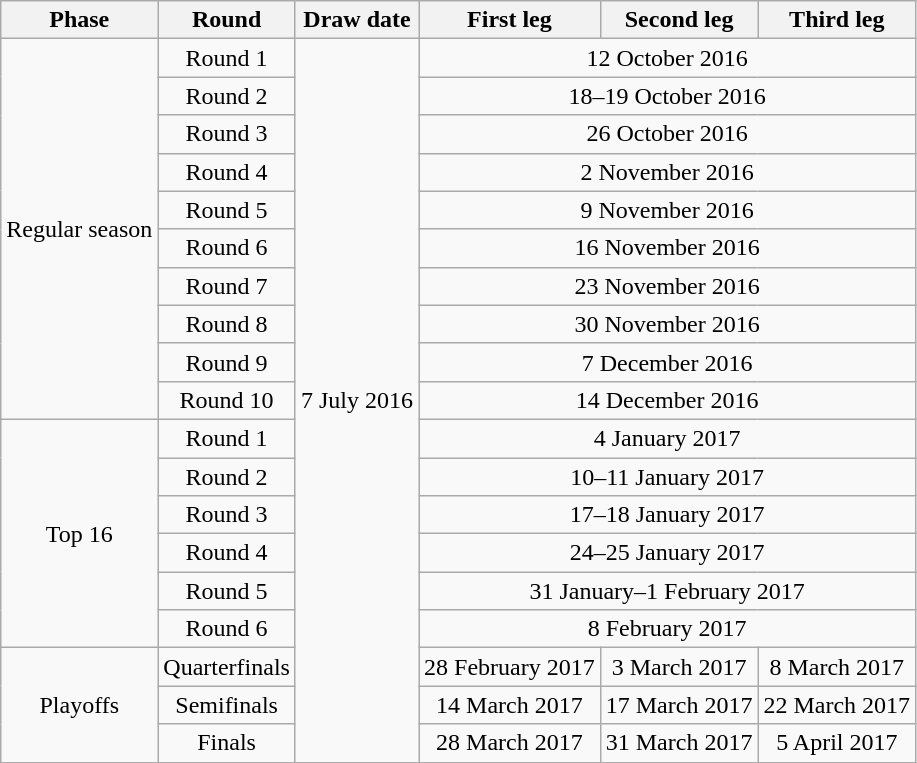<table class="wikitable" style="text-align:center">
<tr>
<th>Phase</th>
<th>Round</th>
<th>Draw date</th>
<th>First leg</th>
<th>Second leg</th>
<th>Third leg</th>
</tr>
<tr>
<td rowspan=10>Regular season</td>
<td>Round 1</td>
<td rowspan=19>7 July 2016</td>
<td colspan=3>12 October 2016</td>
</tr>
<tr>
<td>Round 2</td>
<td colspan=3>18–19 October 2016</td>
</tr>
<tr>
<td>Round 3</td>
<td colspan=3>26 October 2016</td>
</tr>
<tr>
<td>Round 4</td>
<td colspan=3>2 November 2016</td>
</tr>
<tr>
<td>Round 5</td>
<td colspan=3>9 November 2016</td>
</tr>
<tr>
<td>Round 6</td>
<td colspan=3>16 November 2016</td>
</tr>
<tr>
<td>Round 7</td>
<td colspan=3>23 November 2016</td>
</tr>
<tr>
<td>Round 8</td>
<td colspan=3>30 November 2016</td>
</tr>
<tr>
<td>Round 9</td>
<td colspan=3>7 December 2016</td>
</tr>
<tr>
<td>Round 10</td>
<td colspan=3>14 December 2016</td>
</tr>
<tr>
<td rowspan=6>Top 16</td>
<td>Round 1</td>
<td colspan=3>4 January 2017</td>
</tr>
<tr>
<td>Round 2</td>
<td colspan=3>10–11 January 2017</td>
</tr>
<tr>
<td>Round 3</td>
<td colspan=3>17–18 January 2017</td>
</tr>
<tr>
<td>Round 4</td>
<td colspan=3>24–25 January 2017</td>
</tr>
<tr>
<td>Round 5</td>
<td colspan=3>31 January–1 February 2017</td>
</tr>
<tr>
<td>Round 6</td>
<td colspan=3>8 February 2017</td>
</tr>
<tr>
<td rowspan=3>Playoffs</td>
<td>Quarterfinals</td>
<td>28 February 2017</td>
<td>3 March 2017</td>
<td>8 March 2017</td>
</tr>
<tr>
<td>Semifinals</td>
<td>14 March 2017</td>
<td>17 March 2017</td>
<td>22 March 2017</td>
</tr>
<tr>
<td>Finals</td>
<td>28 March 2017</td>
<td>31 March 2017</td>
<td>5 April 2017</td>
</tr>
</table>
